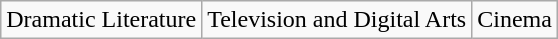<table class="wikitable">
<tr>
<td>Dramatic  Literature</td>
<td>Television  and Digital Arts</td>
<td>Cinema</td>
</tr>
</table>
